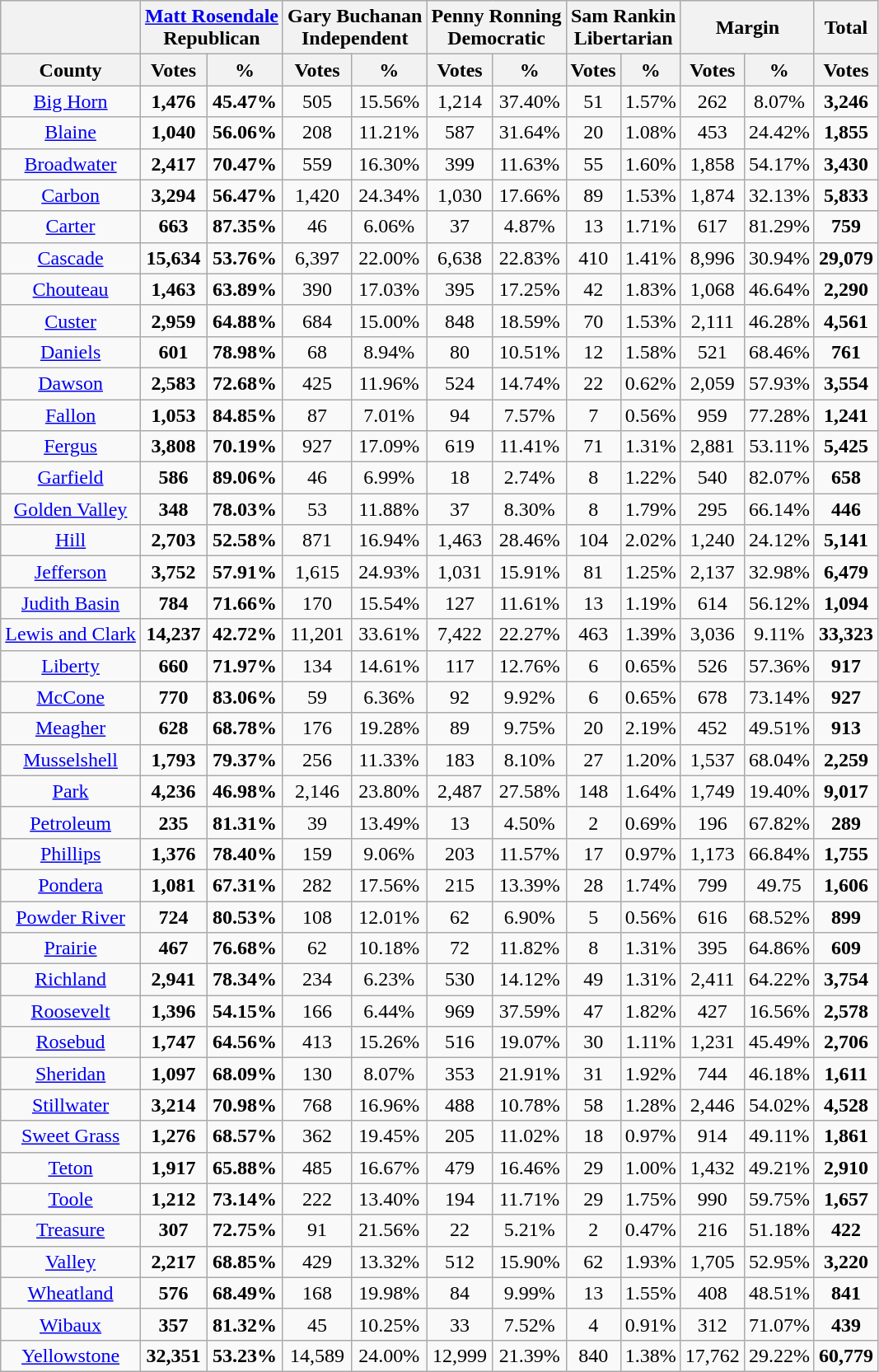<table class="wikitable sortable" style="text-align:center">
<tr>
<th></th>
<th style="text-align:center;" colspan="2"><a href='#'>Matt Rosendale</a><br>Republican</th>
<th style="text-align:center;" colspan="2">Gary Buchanan<br>Independent</th>
<th style="text-align:center;" colspan="2">Penny Ronning<br>Democratic</th>
<th style="text-align:center;" colspan="2">Sam Rankin<br>Libertarian</th>
<th style="text-align:center;" colspan="2">Margin</th>
<th style="text-align:center;">Total</th>
</tr>
<tr>
<th align=center>County</th>
<th style="text-align:center;" data-sort-type="number">Votes</th>
<th style="text-align:center;" data-sort-type="number">%</th>
<th style="text-align:center;" data-sort-type="number">Votes</th>
<th style="text-align:center;" data-sort-type="number">%</th>
<th style="text-align:center;" data-sort-type="number">Votes</th>
<th style="text-align:center;" data-sort-type="number">%</th>
<th style="text-align:center;" data-sort-type="number">Votes</th>
<th style="text-align:center;" data-sort-type="number">%</th>
<th style="text-align:center;" data-sort-type="number">Votes</th>
<th style="text-align:center;" data-sort-type="number">%</th>
<th style="text-align:center;" data-sort-type="number">Votes</th>
</tr>
<tr>
<td align=center><a href='#'>Big Horn</a></td>
<td><strong>1,476</strong></td>
<td><strong>45.47%</strong></td>
<td>505</td>
<td>15.56%</td>
<td>1,214</td>
<td>37.40%</td>
<td>51</td>
<td>1.57%</td>
<td>262</td>
<td>8.07%</td>
<td><strong>3,246</strong></td>
</tr>
<tr>
<td align=center><a href='#'>Blaine</a></td>
<td><strong>1,040</strong></td>
<td><strong>56.06%</strong></td>
<td>208</td>
<td>11.21%</td>
<td>587</td>
<td>31.64%</td>
<td>20</td>
<td>1.08%</td>
<td>453</td>
<td>24.42%</td>
<td><strong>1,855</strong></td>
</tr>
<tr>
<td align=center><a href='#'>Broadwater</a></td>
<td><strong>2,417</strong></td>
<td><strong>70.47%</strong></td>
<td>559</td>
<td>16.30%</td>
<td>399</td>
<td>11.63%</td>
<td>55</td>
<td>1.60%</td>
<td>1,858</td>
<td>54.17%</td>
<td><strong>3,430</strong></td>
</tr>
<tr>
<td align=center><a href='#'>Carbon</a></td>
<td><strong>3,294</strong></td>
<td><strong>56.47%</strong></td>
<td>1,420</td>
<td>24.34%</td>
<td>1,030</td>
<td>17.66%</td>
<td>89</td>
<td>1.53%</td>
<td>1,874</td>
<td>32.13%</td>
<td><strong>5,833</strong></td>
</tr>
<tr>
<td align=center><a href='#'>Carter</a></td>
<td><strong>663</strong></td>
<td><strong>87.35%</strong></td>
<td>46</td>
<td>6.06%</td>
<td>37</td>
<td>4.87%</td>
<td>13</td>
<td>1.71%</td>
<td>617</td>
<td>81.29%</td>
<td><strong>759</strong></td>
</tr>
<tr>
<td align=center><a href='#'>Cascade</a></td>
<td><strong>15,634</strong></td>
<td><strong>53.76%</strong></td>
<td>6,397</td>
<td>22.00%</td>
<td>6,638</td>
<td>22.83%</td>
<td>410</td>
<td>1.41%</td>
<td>8,996</td>
<td>30.94%</td>
<td><strong>29,079</strong></td>
</tr>
<tr>
<td align=center><a href='#'>Chouteau</a></td>
<td><strong>1,463</strong></td>
<td><strong>63.89%</strong></td>
<td>390</td>
<td>17.03%</td>
<td>395</td>
<td>17.25%</td>
<td>42</td>
<td>1.83%</td>
<td>1,068</td>
<td>46.64%</td>
<td><strong>2,290</strong></td>
</tr>
<tr>
<td align=center><a href='#'>Custer</a></td>
<td><strong>2,959</strong></td>
<td><strong>64.88%</strong></td>
<td>684</td>
<td>15.00%</td>
<td>848</td>
<td>18.59%</td>
<td>70</td>
<td>1.53%</td>
<td>2,111</td>
<td>46.28%</td>
<td><strong>4,561</strong></td>
</tr>
<tr>
<td align=center><a href='#'>Daniels</a></td>
<td><strong>601</strong></td>
<td><strong>78.98%</strong></td>
<td>68</td>
<td>8.94%</td>
<td>80</td>
<td>10.51%</td>
<td>12</td>
<td>1.58%</td>
<td>521</td>
<td>68.46%</td>
<td><strong>761</strong></td>
</tr>
<tr>
<td align=center><a href='#'>Dawson</a></td>
<td><strong>2,583</strong></td>
<td><strong>72.68%</strong></td>
<td>425</td>
<td>11.96%</td>
<td>524</td>
<td>14.74%</td>
<td>22</td>
<td>0.62%</td>
<td>2,059</td>
<td>57.93%</td>
<td><strong>3,554</strong></td>
</tr>
<tr>
<td align=center><a href='#'>Fallon</a></td>
<td><strong>1,053</strong></td>
<td><strong>84.85%</strong></td>
<td>87</td>
<td>7.01%</td>
<td>94</td>
<td>7.57%</td>
<td>7</td>
<td>0.56%</td>
<td>959</td>
<td>77.28%</td>
<td><strong>1,241</strong></td>
</tr>
<tr>
<td align=center><a href='#'>Fergus</a></td>
<td><strong>3,808</strong></td>
<td><strong>70.19%</strong></td>
<td>927</td>
<td>17.09%</td>
<td>619</td>
<td>11.41%</td>
<td>71</td>
<td>1.31%</td>
<td>2,881</td>
<td>53.11%</td>
<td><strong>5,425</strong></td>
</tr>
<tr>
<td align=center><a href='#'>Garfield</a></td>
<td><strong>586</strong></td>
<td><strong>89.06%</strong></td>
<td>46</td>
<td>6.99%</td>
<td>18</td>
<td>2.74%</td>
<td>8</td>
<td>1.22%</td>
<td>540</td>
<td>82.07%</td>
<td><strong>658</strong></td>
</tr>
<tr>
<td align=center><a href='#'>Golden Valley</a></td>
<td><strong>348</strong></td>
<td><strong>78.03%</strong></td>
<td>53</td>
<td>11.88%</td>
<td>37</td>
<td>8.30%</td>
<td>8</td>
<td>1.79%</td>
<td>295</td>
<td>66.14%</td>
<td><strong>446</strong></td>
</tr>
<tr>
<td align=center><a href='#'>Hill</a></td>
<td><strong>2,703</strong></td>
<td><strong>52.58%</strong></td>
<td>871</td>
<td>16.94%</td>
<td>1,463</td>
<td>28.46%</td>
<td>104</td>
<td>2.02%</td>
<td>1,240</td>
<td>24.12%</td>
<td><strong>5,141</strong></td>
</tr>
<tr>
<td align=center><a href='#'>Jefferson</a></td>
<td><strong>3,752</strong></td>
<td><strong>57.91%</strong></td>
<td>1,615</td>
<td>24.93%</td>
<td>1,031</td>
<td>15.91%</td>
<td>81</td>
<td>1.25%</td>
<td>2,137</td>
<td>32.98%</td>
<td><strong>6,479</strong></td>
</tr>
<tr>
<td align=center><a href='#'>Judith Basin</a></td>
<td><strong>784</strong></td>
<td><strong>71.66%</strong></td>
<td>170</td>
<td>15.54%</td>
<td>127</td>
<td>11.61%</td>
<td>13</td>
<td>1.19%</td>
<td>614</td>
<td>56.12%</td>
<td><strong>1,094</strong></td>
</tr>
<tr>
<td align=center><a href='#'>Lewis and Clark</a></td>
<td><strong>14,237</strong></td>
<td><strong>42.72%</strong></td>
<td>11,201</td>
<td>33.61%</td>
<td>7,422</td>
<td>22.27%</td>
<td>463</td>
<td>1.39%</td>
<td>3,036</td>
<td>9.11%</td>
<td><strong>33,323</strong></td>
</tr>
<tr>
<td align=center><a href='#'>Liberty</a></td>
<td><strong>660</strong></td>
<td><strong>71.97%</strong></td>
<td>134</td>
<td>14.61%</td>
<td>117</td>
<td>12.76%</td>
<td>6</td>
<td>0.65%</td>
<td>526</td>
<td>57.36%</td>
<td><strong>917</strong></td>
</tr>
<tr>
<td align=center><a href='#'>McCone</a></td>
<td><strong>770</strong></td>
<td><strong>83.06%</strong></td>
<td>59</td>
<td>6.36%</td>
<td>92</td>
<td>9.92%</td>
<td>6</td>
<td>0.65%</td>
<td>678</td>
<td>73.14%</td>
<td><strong>927</strong></td>
</tr>
<tr>
<td align=center><a href='#'>Meagher</a></td>
<td><strong>628</strong></td>
<td><strong>68.78%</strong></td>
<td>176</td>
<td>19.28%</td>
<td>89</td>
<td>9.75%</td>
<td>20</td>
<td>2.19%</td>
<td>452</td>
<td>49.51%</td>
<td><strong>913</strong></td>
</tr>
<tr>
<td align=center><a href='#'>Musselshell</a></td>
<td><strong>1,793</strong></td>
<td><strong>79.37%</strong></td>
<td>256</td>
<td>11.33%</td>
<td>183</td>
<td>8.10%</td>
<td>27</td>
<td>1.20%</td>
<td>1,537</td>
<td>68.04%</td>
<td><strong>2,259</strong></td>
</tr>
<tr>
<td align=center><a href='#'>Park</a></td>
<td><strong>4,236</strong></td>
<td><strong>46.98%</strong></td>
<td>2,146</td>
<td>23.80%</td>
<td>2,487</td>
<td>27.58%</td>
<td>148</td>
<td>1.64%</td>
<td>1,749</td>
<td>19.40%</td>
<td><strong>9,017</strong></td>
</tr>
<tr>
<td align=center><a href='#'>Petroleum</a></td>
<td><strong>235</strong></td>
<td><strong>81.31%</strong></td>
<td>39</td>
<td>13.49%</td>
<td>13</td>
<td>4.50%</td>
<td>2</td>
<td>0.69%</td>
<td>196</td>
<td>67.82%</td>
<td><strong>289</strong></td>
</tr>
<tr>
<td align=center><a href='#'>Phillips</a></td>
<td><strong>1,376</strong></td>
<td><strong>78.40%</strong></td>
<td>159</td>
<td>9.06%</td>
<td>203</td>
<td>11.57%</td>
<td>17</td>
<td>0.97%</td>
<td>1,173</td>
<td>66.84%</td>
<td><strong>1,755</strong></td>
</tr>
<tr>
<td align=center><a href='#'>Pondera</a></td>
<td><strong>1,081</strong></td>
<td><strong>67.31%</strong></td>
<td>282</td>
<td>17.56%</td>
<td>215</td>
<td>13.39%</td>
<td>28</td>
<td>1.74%</td>
<td>799</td>
<td>49.75</td>
<td><strong>1,606</strong></td>
</tr>
<tr>
<td align=center><a href='#'>Powder River</a></td>
<td><strong>724</strong></td>
<td><strong>80.53%</strong></td>
<td>108</td>
<td>12.01%</td>
<td>62</td>
<td>6.90%</td>
<td>5</td>
<td>0.56%</td>
<td>616</td>
<td>68.52%</td>
<td><strong>899</strong></td>
</tr>
<tr>
<td align=center><a href='#'>Prairie</a></td>
<td><strong>467</strong></td>
<td><strong>76.68%</strong></td>
<td>62</td>
<td>10.18%</td>
<td>72</td>
<td>11.82%</td>
<td>8</td>
<td>1.31%</td>
<td>395</td>
<td>64.86%</td>
<td><strong>609</strong></td>
</tr>
<tr>
<td align=center><a href='#'>Richland</a></td>
<td><strong>2,941</strong></td>
<td><strong>78.34%</strong></td>
<td>234</td>
<td>6.23%</td>
<td>530</td>
<td>14.12%</td>
<td>49</td>
<td>1.31%</td>
<td>2,411</td>
<td>64.22%</td>
<td><strong>3,754</strong></td>
</tr>
<tr>
<td align=center><a href='#'>Roosevelt</a></td>
<td><strong>1,396</strong></td>
<td><strong>54.15%</strong></td>
<td>166</td>
<td>6.44%</td>
<td>969</td>
<td>37.59%</td>
<td>47</td>
<td>1.82%</td>
<td>427</td>
<td>16.56%</td>
<td><strong>2,578</strong></td>
</tr>
<tr>
<td align=center><a href='#'>Rosebud</a></td>
<td><strong>1,747</strong></td>
<td><strong>64.56%</strong></td>
<td>413</td>
<td>15.26%</td>
<td>516</td>
<td>19.07%</td>
<td>30</td>
<td>1.11%</td>
<td>1,231</td>
<td>45.49%</td>
<td><strong>2,706</strong></td>
</tr>
<tr>
<td align=center><a href='#'>Sheridan</a></td>
<td><strong>1,097</strong></td>
<td><strong>68.09%</strong></td>
<td>130</td>
<td>8.07%</td>
<td>353</td>
<td>21.91%</td>
<td>31</td>
<td>1.92%</td>
<td>744</td>
<td>46.18%</td>
<td><strong>1,611</strong></td>
</tr>
<tr>
<td align=center><a href='#'>Stillwater</a></td>
<td><strong>3,214</strong></td>
<td><strong>70.98%</strong></td>
<td>768</td>
<td>16.96%</td>
<td>488</td>
<td>10.78%</td>
<td>58</td>
<td>1.28%</td>
<td>2,446</td>
<td>54.02%</td>
<td><strong>4,528</strong></td>
</tr>
<tr>
<td align=center><a href='#'>Sweet Grass</a></td>
<td><strong>1,276</strong></td>
<td><strong>68.57%</strong></td>
<td>362</td>
<td>19.45%</td>
<td>205</td>
<td>11.02%</td>
<td>18</td>
<td>0.97%</td>
<td>914</td>
<td>49.11%</td>
<td><strong>1,861</strong></td>
</tr>
<tr>
<td align=center><a href='#'>Teton</a></td>
<td><strong>1,917</strong></td>
<td><strong>65.88%</strong></td>
<td>485</td>
<td>16.67%</td>
<td>479</td>
<td>16.46%</td>
<td>29</td>
<td>1.00%</td>
<td>1,432</td>
<td>49.21%</td>
<td><strong>2,910</strong></td>
</tr>
<tr>
<td align=center><a href='#'>Toole</a></td>
<td><strong>1,212</strong></td>
<td><strong>73.14%</strong></td>
<td>222</td>
<td>13.40%</td>
<td>194</td>
<td>11.71%</td>
<td>29</td>
<td>1.75%</td>
<td>990</td>
<td>59.75%</td>
<td><strong>1,657</strong></td>
</tr>
<tr>
<td align=center><a href='#'>Treasure</a></td>
<td><strong>307</strong></td>
<td><strong>72.75%</strong></td>
<td>91</td>
<td>21.56%</td>
<td>22</td>
<td>5.21%</td>
<td>2</td>
<td>0.47%</td>
<td>216</td>
<td>51.18%</td>
<td><strong>422</strong></td>
</tr>
<tr>
<td align=center><a href='#'>Valley</a></td>
<td><strong>2,217</strong></td>
<td><strong>68.85%</strong></td>
<td>429</td>
<td>13.32%</td>
<td>512</td>
<td>15.90%</td>
<td>62</td>
<td>1.93%</td>
<td>1,705</td>
<td>52.95%</td>
<td><strong>3,220</strong></td>
</tr>
<tr>
<td align=center><a href='#'>Wheatland</a></td>
<td><strong>576</strong></td>
<td><strong>68.49%</strong></td>
<td>168</td>
<td>19.98%</td>
<td>84</td>
<td>9.99%</td>
<td>13</td>
<td>1.55%</td>
<td>408</td>
<td>48.51%</td>
<td><strong>841</strong></td>
</tr>
<tr>
<td align=center><a href='#'>Wibaux</a></td>
<td><strong>357</strong></td>
<td><strong>81.32%</strong></td>
<td>45</td>
<td>10.25%</td>
<td>33</td>
<td>7.52%</td>
<td>4</td>
<td>0.91%</td>
<td>312</td>
<td>71.07%</td>
<td><strong>439</strong></td>
</tr>
<tr>
<td align=center><a href='#'>Yellowstone</a></td>
<td><strong>32,351</strong></td>
<td><strong>53.23%</strong></td>
<td>14,589</td>
<td>24.00%</td>
<td>12,999</td>
<td>21.39%</td>
<td>840</td>
<td>1.38%</td>
<td>17,762</td>
<td>29.22%</td>
<td><strong>60,779</strong></td>
</tr>
</table>
